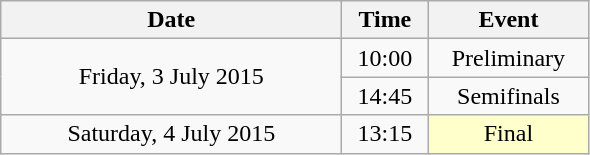<table class = "wikitable" style="text-align:center;">
<tr>
<th width=220>Date</th>
<th width=50>Time</th>
<th width=100>Event</th>
</tr>
<tr>
<td rowspan=2>Friday, 3 July 2015</td>
<td>10:00</td>
<td>Preliminary</td>
</tr>
<tr>
<td>14:45</td>
<td>Semifinals</td>
</tr>
<tr>
<td>Saturday, 4 July 2015</td>
<td>13:15</td>
<td bgcolor=ffffcc>Final</td>
</tr>
</table>
